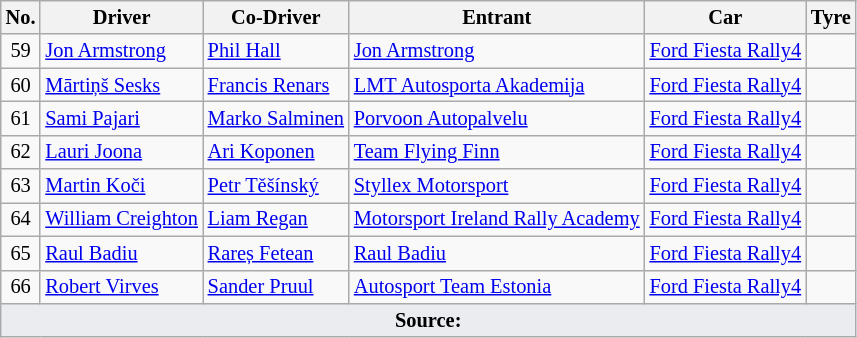<table class="wikitable" style="font-size: 85%;">
<tr>
<th>No.</th>
<th>Driver</th>
<th>Co-Driver</th>
<th>Entrant</th>
<th>Car</th>
<th>Tyre</th>
</tr>
<tr>
<td align="center">59</td>
<td> <a href='#'>Jon Armstrong</a></td>
<td> <a href='#'>Phil Hall</a></td>
<td> <a href='#'>Jon Armstrong</a></td>
<td><a href='#'>Ford Fiesta Rally4</a></td>
<td align="center"></td>
</tr>
<tr>
<td align="center">60</td>
<td> <a href='#'>Mārtiņš Sesks</a></td>
<td> <a href='#'>Francis Renars</a></td>
<td> <a href='#'>LMT Autosporta Akademija</a></td>
<td><a href='#'>Ford Fiesta Rally4</a></td>
<td align="center"></td>
</tr>
<tr>
<td align="center">61</td>
<td> <a href='#'>Sami Pajari</a></td>
<td> <a href='#'>Marko Salminen</a></td>
<td> <a href='#'>Porvoon Autopalvelu</a></td>
<td><a href='#'>Ford Fiesta Rally4</a></td>
<td align="center"></td>
</tr>
<tr>
<td align="center">62</td>
<td> <a href='#'>Lauri Joona</a></td>
<td> <a href='#'>Ari Koponen</a></td>
<td> <a href='#'>Team Flying Finn</a></td>
<td><a href='#'>Ford Fiesta Rally4</a></td>
<td align="center"></td>
</tr>
<tr>
<td align="center">63</td>
<td> <a href='#'>Martin Koči</a></td>
<td> <a href='#'>Petr Těšínský</a></td>
<td> <a href='#'>Styllex Motorsport</a></td>
<td><a href='#'>Ford Fiesta Rally4</a></td>
<td align="center"></td>
</tr>
<tr>
<td align="center">64</td>
<td> <a href='#'>William Creighton</a></td>
<td> <a href='#'>Liam Regan</a></td>
<td> <a href='#'>Motorsport Ireland Rally Academy</a></td>
<td><a href='#'>Ford Fiesta Rally4</a></td>
<td align="center"></td>
</tr>
<tr>
<td align="center">65</td>
<td> <a href='#'>Raul Badiu</a></td>
<td> <a href='#'>Rareș Fetean</a></td>
<td> <a href='#'>Raul Badiu</a></td>
<td><a href='#'>Ford Fiesta Rally4</a></td>
<td align="center"></td>
</tr>
<tr>
<td align="center">66</td>
<td> <a href='#'>Robert Virves</a></td>
<td> <a href='#'>Sander Pruul</a></td>
<td> <a href='#'>Autosport Team Estonia</a></td>
<td><a href='#'>Ford Fiesta Rally4</a></td>
<td align="center"></td>
</tr>
<tr>
<td colspan="6" style="background-color:#EAECF0;text-align:center"><strong>Source:</strong></td>
</tr>
</table>
